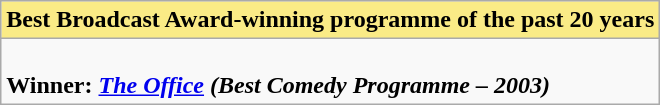<table class=wikitable style=font-size:100%>
<tr>
<th style="background:#FAEB86;" width="100%">Best Broadcast Award-winning programme of the past 20 years</th>
</tr>
<tr>
<td><br><strong>Winner: <em><a href='#'>The Office</a><strong><em> </strong>(Best Comedy Programme – 2003)<strong>
</td>
</tr>
</table>
